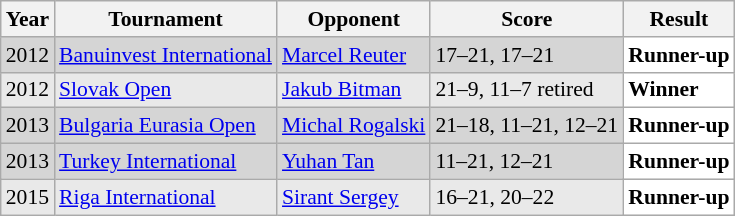<table class="sortable wikitable" style="font-size: 90%;">
<tr>
<th>Year</th>
<th>Tournament</th>
<th>Opponent</th>
<th>Score</th>
<th>Result</th>
</tr>
<tr style="background:#D5D5D5">
<td align="center">2012</td>
<td align="left"><a href='#'>Banuinvest International</a></td>
<td align="left"> <a href='#'>Marcel Reuter</a></td>
<td align="left">17–21, 17–21</td>
<td style="text-align:left; background:white"> <strong>Runner-up</strong></td>
</tr>
<tr style="background:#E9E9E9">
<td align="center">2012</td>
<td align="left"><a href='#'>Slovak Open</a></td>
<td align="left"> <a href='#'>Jakub Bitman</a></td>
<td align="left">21–9, 11–7 retired</td>
<td style="text-align:left; background:white"> <strong>Winner</strong></td>
</tr>
<tr style="background:#D5D5D5">
<td align="center">2013</td>
<td align="left"><a href='#'>Bulgaria Eurasia Open</a></td>
<td align="left"> <a href='#'>Michal Rogalski</a></td>
<td align="left">21–18, 11–21, 12–21</td>
<td style="text-align:left; background:white"> <strong>Runner-up</strong></td>
</tr>
<tr style="background:#D5D5D5">
<td align="center">2013</td>
<td align="left"><a href='#'>Turkey International</a></td>
<td align="left"> <a href='#'>Yuhan Tan</a></td>
<td align="left">11–21, 12–21</td>
<td style="text-align:left; background:white"> <strong>Runner-up</strong></td>
</tr>
<tr style="background:#E9E9E9">
<td align="center">2015</td>
<td align="left"><a href='#'>Riga International</a></td>
<td align="left"> <a href='#'>Sirant Sergey</a></td>
<td align="left">16–21, 20–22</td>
<td style="text-align:left; background:white"> <strong>Runner-up</strong></td>
</tr>
</table>
